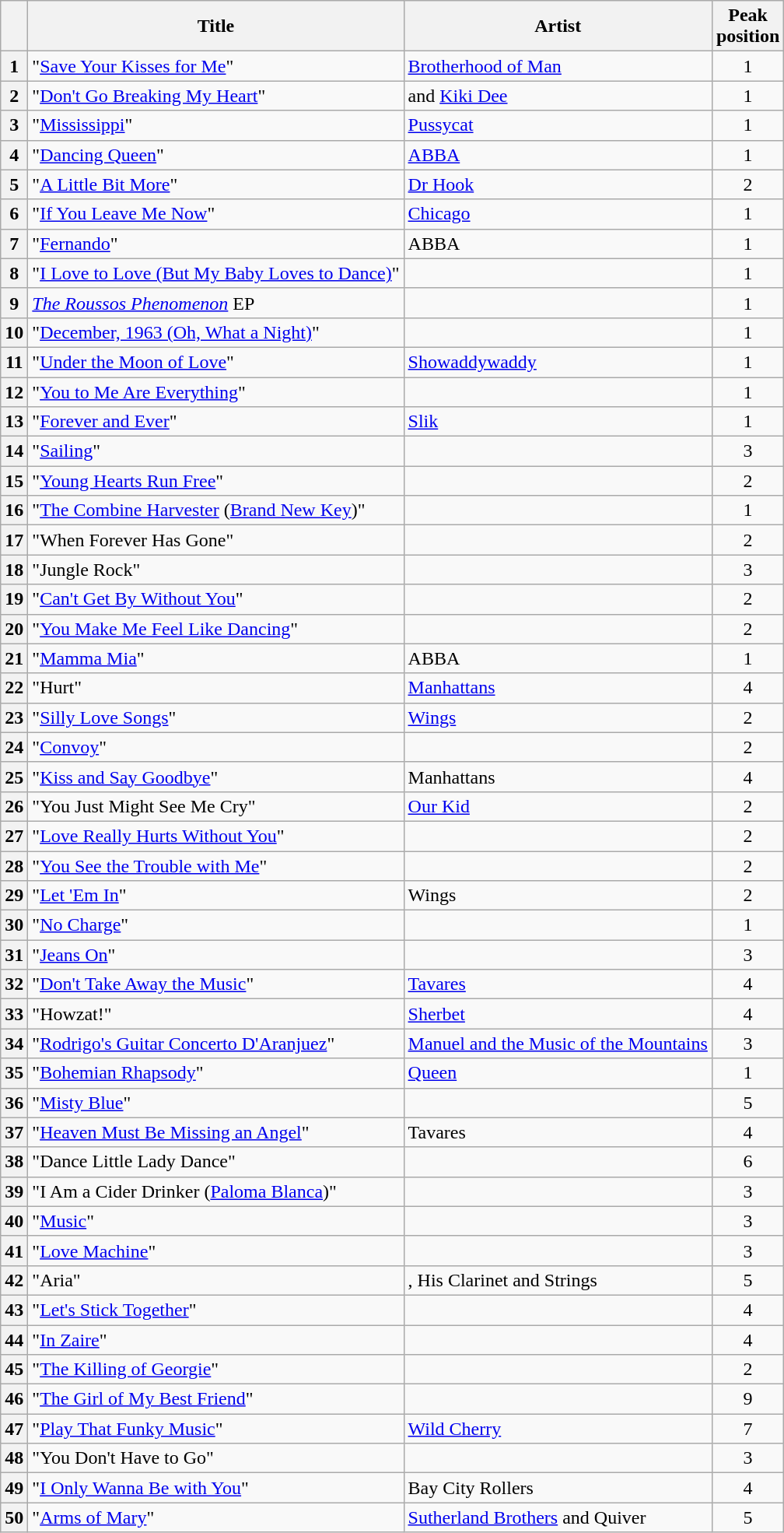<table class="wikitable sortable plainrowheaders">
<tr>
<th scope=col></th>
<th scope=col>Title</th>
<th scope=col>Artist</th>
<th scope=col>Peak<br>position</th>
</tr>
<tr>
<th scope=row style="text-align:center;">1</th>
<td>"<a href='#'>Save Your Kisses for Me</a>"</td>
<td><a href='#'>Brotherhood of Man</a></td>
<td align="center">1</td>
</tr>
<tr>
<th scope=row style="text-align:center;">2</th>
<td>"<a href='#'>Don't Go Breaking My Heart</a>"</td>
<td> and <a href='#'>Kiki Dee</a></td>
<td align="center">1</td>
</tr>
<tr>
<th scope=row style="text-align:center;">3</th>
<td>"<a href='#'>Mississippi</a>"</td>
<td><a href='#'>Pussycat</a></td>
<td align="center">1</td>
</tr>
<tr>
<th scope=row style="text-align:center;">4</th>
<td>"<a href='#'>Dancing Queen</a>"</td>
<td><a href='#'>ABBA</a></td>
<td align="center">1</td>
</tr>
<tr>
<th scope=row style="text-align:center;">5</th>
<td>"<a href='#'>A Little Bit More</a>"</td>
<td><a href='#'>Dr Hook</a></td>
<td align="center">2</td>
</tr>
<tr>
<th scope=row style="text-align:center;">6</th>
<td>"<a href='#'>If You Leave Me Now</a>"</td>
<td><a href='#'>Chicago</a></td>
<td align="center">1</td>
</tr>
<tr>
<th scope=row style="text-align:center;">7</th>
<td>"<a href='#'>Fernando</a>"</td>
<td>ABBA</td>
<td align="center">1</td>
</tr>
<tr>
<th scope=row style="text-align:center;">8</th>
<td>"<a href='#'>I Love to Love (But My Baby Loves to Dance)</a>"</td>
<td></td>
<td align="center">1</td>
</tr>
<tr>
<th scope=row style="text-align:center;">9</th>
<td><em><a href='#'>The Roussos Phenomenon</a></em> EP</td>
<td></td>
<td align="center">1</td>
</tr>
<tr>
<th scope=row style="text-align:center;">10</th>
<td>"<a href='#'>December, 1963 (Oh, What a Night)</a>"</td>
<td></td>
<td align="center">1</td>
</tr>
<tr>
<th scope=row style="text-align:center;">11</th>
<td>"<a href='#'>Under the Moon of Love</a>"</td>
<td><a href='#'>Showaddywaddy</a></td>
<td align="center">1</td>
</tr>
<tr>
<th scope=row style="text-align:center;">12</th>
<td>"<a href='#'>You to Me Are Everything</a>"</td>
<td></td>
<td align="center">1</td>
</tr>
<tr>
<th scope=row style="text-align:center;">13</th>
<td>"<a href='#'>Forever and Ever</a>"</td>
<td><a href='#'>Slik</a></td>
<td align="center">1</td>
</tr>
<tr>
<th scope=row style="text-align:center;">14</th>
<td>"<a href='#'>Sailing</a>"</td>
<td></td>
<td align="center">3</td>
</tr>
<tr>
<th scope=row style="text-align:center;">15</th>
<td>"<a href='#'>Young Hearts Run Free</a>"</td>
<td></td>
<td align="center">2</td>
</tr>
<tr>
<th scope=row style="text-align:center;">16</th>
<td>"<a href='#'>The Combine Harvester</a> (<a href='#'>Brand New Key</a>)"</td>
<td></td>
<td align="center">1</td>
</tr>
<tr>
<th scope=row style="text-align:center;">17</th>
<td>"When Forever Has Gone"</td>
<td></td>
<td align="center">2</td>
</tr>
<tr>
<th scope=row style="text-align:center;">18</th>
<td>"Jungle Rock"</td>
<td></td>
<td align="center">3</td>
</tr>
<tr>
<th scope=row style="text-align:center;">19</th>
<td>"<a href='#'>Can't Get By Without You</a>"</td>
<td></td>
<td align="center">2</td>
</tr>
<tr>
<th scope=row style="text-align:center;">20</th>
<td>"<a href='#'>You Make Me Feel Like Dancing</a>"</td>
<td></td>
<td align="center">2</td>
</tr>
<tr>
<th scope=row style="text-align:center;">21</th>
<td>"<a href='#'>Mamma Mia</a>"</td>
<td>ABBA</td>
<td align="center">1</td>
</tr>
<tr>
<th scope=row style="text-align:center;">22</th>
<td>"Hurt"</td>
<td><a href='#'>Manhattans</a></td>
<td align="center">4</td>
</tr>
<tr>
<th scope=row style="text-align:center;">23</th>
<td>"<a href='#'>Silly Love Songs</a>"</td>
<td><a href='#'>Wings</a></td>
<td align="center">2</td>
</tr>
<tr>
<th scope=row style="text-align:center;">24</th>
<td>"<a href='#'>Convoy</a>"</td>
<td></td>
<td align="center">2</td>
</tr>
<tr>
<th scope=row style="text-align:center;">25</th>
<td>"<a href='#'>Kiss and Say Goodbye</a>"</td>
<td>Manhattans</td>
<td align="center">4</td>
</tr>
<tr>
<th scope=row style="text-align:center;">26</th>
<td>"You Just Might See Me Cry"</td>
<td><a href='#'>Our Kid</a></td>
<td align="center">2</td>
</tr>
<tr>
<th scope=row style="text-align:center;">27</th>
<td>"<a href='#'>Love Really Hurts Without You</a>"</td>
<td></td>
<td align="center">2</td>
</tr>
<tr>
<th scope=row style="text-align:center;">28</th>
<td>"<a href='#'>You See the Trouble with Me</a>"</td>
<td></td>
<td align="center">2</td>
</tr>
<tr>
<th scope=row style="text-align:center;">29</th>
<td>"<a href='#'>Let 'Em In</a>"</td>
<td>Wings</td>
<td align="center">2</td>
</tr>
<tr>
<th scope=row style="text-align:center;">30</th>
<td>"<a href='#'>No Charge</a>"</td>
<td></td>
<td align="center">1</td>
</tr>
<tr>
<th scope=row style="text-align:center;">31</th>
<td>"<a href='#'>Jeans On</a>"</td>
<td></td>
<td align="center">3</td>
</tr>
<tr>
<th scope=row style="text-align:center;">32</th>
<td>"<a href='#'>Don't Take Away the Music</a>"</td>
<td><a href='#'>Tavares</a></td>
<td align="center">4</td>
</tr>
<tr>
<th scope=row style="text-align:center;">33</th>
<td>"Howzat!"</td>
<td><a href='#'>Sherbet</a></td>
<td align="center">4</td>
</tr>
<tr>
<th scope=row style="text-align:center;">34</th>
<td>"<a href='#'>Rodrigo's Guitar Concerto D'Aranjuez</a>"</td>
<td><a href='#'>Manuel and the Music of the Mountains</a></td>
<td align="center">3</td>
</tr>
<tr>
<th scope=row style="text-align:center;">35</th>
<td>"<a href='#'>Bohemian Rhapsody</a>"</td>
<td><a href='#'>Queen</a></td>
<td align="center">1</td>
</tr>
<tr>
<th scope=row style="text-align:center;">36</th>
<td>"<a href='#'>Misty Blue</a>"</td>
<td></td>
<td align="center">5</td>
</tr>
<tr>
<th scope=row style="text-align:center;">37</th>
<td>"<a href='#'>Heaven Must Be Missing an Angel</a>"</td>
<td>Tavares</td>
<td align="center">4</td>
</tr>
<tr>
<th scope=row style="text-align:center;">38</th>
<td>"Dance Little Lady Dance"</td>
<td></td>
<td align="center">6</td>
</tr>
<tr>
<th scope=row style="text-align:center;">39</th>
<td>"I Am a Cider Drinker (<a href='#'>Paloma Blanca</a>)"</td>
<td></td>
<td align="center">3</td>
</tr>
<tr>
<th scope=row style="text-align:center;">40</th>
<td>"<a href='#'>Music</a>"</td>
<td></td>
<td align="center">3</td>
</tr>
<tr>
<th scope=row style="text-align:center;">41</th>
<td>"<a href='#'>Love Machine</a>"</td>
<td></td>
<td align="center">3</td>
</tr>
<tr>
<th scope=row style="text-align:center;">42</th>
<td>"Aria"</td>
<td>, His Clarinet and Strings</td>
<td align="center">5</td>
</tr>
<tr>
<th scope=row style="text-align:center;">43</th>
<td>"<a href='#'>Let's Stick Together</a>"</td>
<td></td>
<td align="center">4</td>
</tr>
<tr>
<th scope=row style="text-align:center;">44</th>
<td>"<a href='#'>In Zaire</a>"</td>
<td></td>
<td align="center">4</td>
</tr>
<tr>
<th scope=row style="text-align:center;">45</th>
<td>"<a href='#'>The Killing of Georgie</a>"</td>
<td></td>
<td align="center">2</td>
</tr>
<tr>
<th scope=row style="text-align:center;">46</th>
<td>"<a href='#'>The Girl of My Best Friend</a>"</td>
<td></td>
<td align="center">9</td>
</tr>
<tr>
<th scope=row style="text-align:center;">47</th>
<td>"<a href='#'>Play That Funky Music</a>"</td>
<td><a href='#'>Wild Cherry</a></td>
<td align="center">7</td>
</tr>
<tr>
<th scope=row style="text-align:center;">48</th>
<td>"You Don't Have to Go"</td>
<td></td>
<td align="center">3</td>
</tr>
<tr>
<th scope=row style="text-align:center;">49</th>
<td>"<a href='#'>I Only Wanna Be with You</a>"</td>
<td>Bay City Rollers</td>
<td align="center">4</td>
</tr>
<tr>
<th scope=row style="text-align:center;">50</th>
<td>"<a href='#'>Arms of Mary</a>"</td>
<td><a href='#'>Sutherland Brothers</a> and Quiver</td>
<td align="center">5</td>
</tr>
</table>
